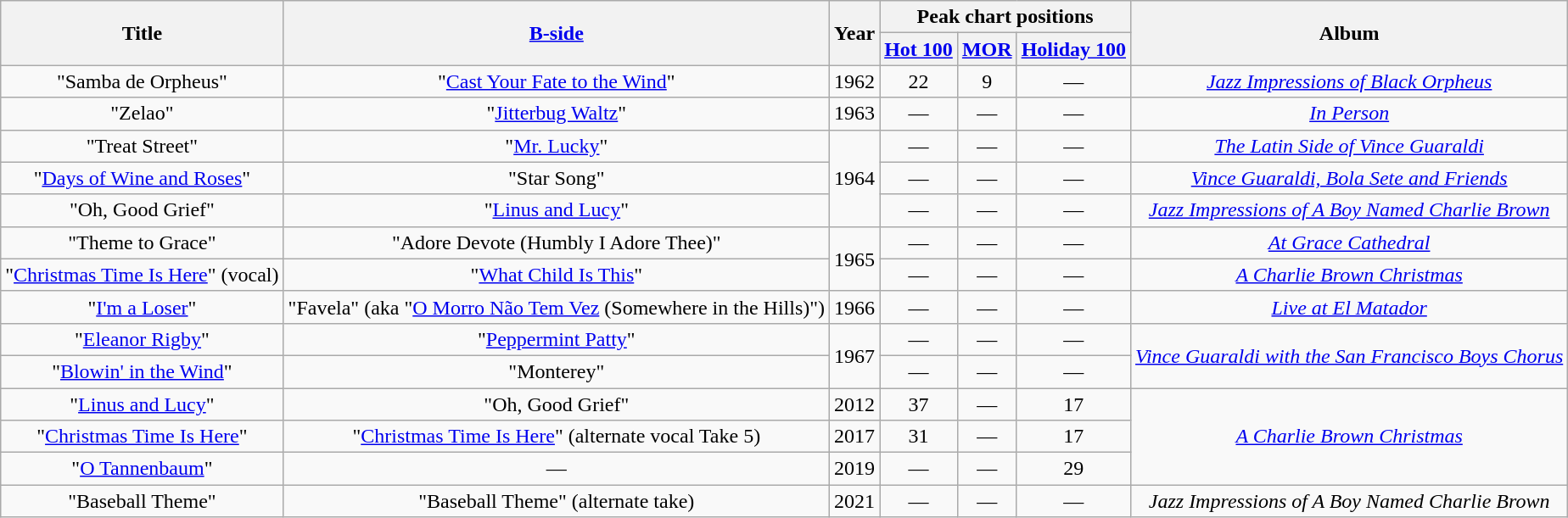<table class="wikitable" style=text-align:center;>
<tr>
<th scope="col" rowspan="2">Title</th>
<th scope="col" rowspan="2"><a href='#'>B-side</a></th>
<th scope="col" rowspan="2">Year</th>
<th scope="col" colspan="3">Peak chart positions</th>
<th scope="col" rowspan="2">Album</th>
</tr>
<tr>
<th scope="col" align=centre><a href='#'>Hot 100</a><br></th>
<th scope="col" align=centre><a href='#'>MOR</a><br></th>
<th scope="col" align=centre><a href='#'>Holiday 100</a><br></th>
</tr>
<tr>
<td>"Samba de Orpheus"</td>
<td>"<a href='#'>Cast Your Fate to the Wind</a>"</td>
<td>1962</td>
<td>22</td>
<td>9</td>
<td>—</td>
<td><em><a href='#'>Jazz Impressions of Black Orpheus</a></em></td>
</tr>
<tr>
<td>"Zelao"</td>
<td>"<a href='#'>Jitterbug Waltz</a>"</td>
<td>1963</td>
<td>—</td>
<td>—</td>
<td>—</td>
<td><em><a href='#'>In Person</a></em></td>
</tr>
<tr>
<td>"Treat Street"</td>
<td>"<a href='#'>Mr. Lucky</a>"</td>
<td rowspan="3">1964</td>
<td>—</td>
<td>—</td>
<td>—</td>
<td><em><a href='#'>The Latin Side of Vince Guaraldi</a></em></td>
</tr>
<tr>
<td>"<a href='#'>Days of Wine and Roses</a>"</td>
<td>"Star Song"</td>
<td>—</td>
<td>—</td>
<td>—</td>
<td><em><a href='#'>Vince Guaraldi, Bola Sete and Friends</a></em></td>
</tr>
<tr>
<td>"Oh, Good Grief"</td>
<td>"<a href='#'>Linus and Lucy</a>"</td>
<td>—</td>
<td>—</td>
<td>—</td>
<td><em><a href='#'>Jazz Impressions of A Boy Named Charlie Brown</a></em></td>
</tr>
<tr>
<td>"Theme to Grace"</td>
<td>"Adore Devote (Humbly I Adore Thee)"</td>
<td rowspan="2">1965</td>
<td>—</td>
<td>—</td>
<td>—</td>
<td><em><a href='#'>At Grace Cathedral</a></em></td>
</tr>
<tr>
<td>"<a href='#'>Christmas Time Is Here</a>" (vocal)</td>
<td>"<a href='#'>What Child Is This</a>"</td>
<td>—</td>
<td>—</td>
<td>—</td>
<td><em><a href='#'>A Charlie Brown Christmas</a></em></td>
</tr>
<tr>
<td>"<a href='#'>I'm a Loser</a>"</td>
<td>"Favela" (aka "<a href='#'>O Morro Não Tem Vez</a> (Somewhere in the Hills)")</td>
<td>1966</td>
<td>—</td>
<td>—</td>
<td>—</td>
<td><em><a href='#'>Live at El Matador</a></em></td>
</tr>
<tr>
<td>"<a href='#'>Eleanor Rigby</a>"</td>
<td>"<a href='#'>Peppermint Patty</a>"</td>
<td rowspan="2">1967</td>
<td>—</td>
<td>—</td>
<td>—</td>
<td rowspan=2><em><a href='#'>Vince Guaraldi with the San Francisco Boys Chorus</a></em></td>
</tr>
<tr>
<td>"<a href='#'>Blowin' in the Wind</a>"</td>
<td>"Monterey"</td>
<td>—</td>
<td>—</td>
<td>—</td>
</tr>
<tr>
<td>"<a href='#'>Linus and Lucy</a>"</td>
<td>"Oh, Good Grief"</td>
<td>2012</td>
<td>37</td>
<td>—</td>
<td>17</td>
<td rowspan=3><em><a href='#'>A Charlie Brown Christmas</a></em></td>
</tr>
<tr>
<td>"<a href='#'>Christmas Time Is Here</a>"</td>
<td>"<a href='#'>Christmas Time Is Here</a>" (alternate vocal Take 5)</td>
<td>2017</td>
<td>31</td>
<td>—</td>
<td>17</td>
</tr>
<tr>
<td>"<a href='#'>O Tannenbaum</a>"</td>
<td>—</td>
<td>2019</td>
<td>—</td>
<td>—</td>
<td>29</td>
</tr>
<tr>
<td>"Baseball Theme"</td>
<td>"Baseball Theme" (alternate take)</td>
<td>2021</td>
<td>—</td>
<td>—</td>
<td>—</td>
<td><em>Jazz Impressions of A Boy Named Charlie Brown</em></td>
</tr>
</table>
